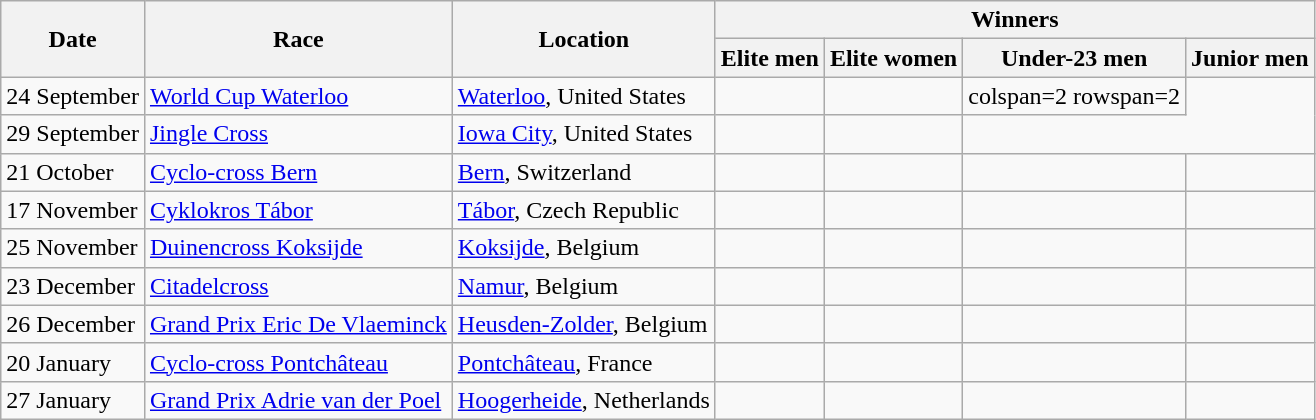<table class="wikitable">
<tr>
<th rowspan=2>Date</th>
<th rowspan=2>Race</th>
<th rowspan=2>Location</th>
<th colspan=4>Winners</th>
</tr>
<tr>
<th>Elite men</th>
<th>Elite women</th>
<th>Under-23 men</th>
<th>Junior men</th>
</tr>
<tr>
<td>24 September</td>
<td><a href='#'>World Cup Waterloo</a></td>
<td> <a href='#'>Waterloo</a>, United States</td>
<td></td>
<td></td>
<td>colspan=2 rowspan=2 </td>
</tr>
<tr>
<td>29 September</td>
<td><a href='#'>Jingle Cross</a></td>
<td> <a href='#'>Iowa City</a>, United States</td>
<td></td>
<td></td>
</tr>
<tr>
<td>21 October</td>
<td><a href='#'>Cyclo-cross Bern</a></td>
<td> <a href='#'>Bern</a>, Switzerland</td>
<td></td>
<td></td>
<td></td>
<td></td>
</tr>
<tr>
<td>17 November</td>
<td><a href='#'>Cyklokros Tábor</a></td>
<td> <a href='#'>Tábor</a>, Czech Republic</td>
<td></td>
<td></td>
<td></td>
<td></td>
</tr>
<tr>
<td>25 November</td>
<td><a href='#'>Duinencross Koksijde</a></td>
<td> <a href='#'>Koksijde</a>, Belgium</td>
<td></td>
<td></td>
<td></td>
<td></td>
</tr>
<tr>
<td>23 December</td>
<td><a href='#'>Citadelcross</a></td>
<td> <a href='#'>Namur</a>, Belgium</td>
<td></td>
<td></td>
<td></td>
<td></td>
</tr>
<tr>
<td>26 December</td>
<td><a href='#'>Grand Prix Eric De Vlaeminck</a></td>
<td> <a href='#'>Heusden-Zolder</a>, Belgium</td>
<td></td>
<td></td>
<td></td>
<td></td>
</tr>
<tr>
<td>20 January</td>
<td><a href='#'>Cyclo-cross Pontchâteau</a></td>
<td> <a href='#'>Pontchâteau</a>, France</td>
<td></td>
<td></td>
<td></td>
<td></td>
</tr>
<tr>
<td>27 January</td>
<td><a href='#'>Grand Prix Adrie van der Poel</a></td>
<td> <a href='#'>Hoogerheide</a>, Netherlands</td>
<td></td>
<td></td>
<td></td>
<td></td>
</tr>
</table>
